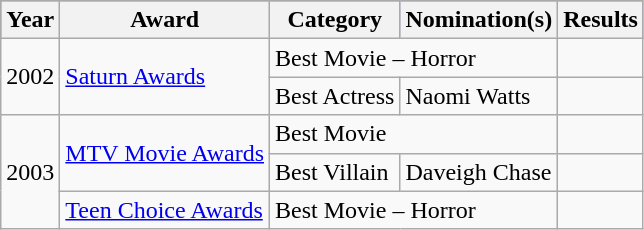<table class=wikitable>
<tr style="background:#96c; text-align:center;">
<th style="text-align:center;">Year</th>
<th>Award</th>
<th>Category</th>
<th>Nomination(s)</th>
<th>Results</th>
</tr>
<tr>
<td rowspan=2>2002</td>
<td rowspan=2><a href='#'>Saturn Awards</a></td>
<td colspan=2>Best Movie – Horror</td>
<td></td>
</tr>
<tr>
<td>Best Actress</td>
<td>Naomi Watts</td>
<td></td>
</tr>
<tr>
<td rowspan=3>2003</td>
<td rowspan=2><a href='#'>MTV Movie Awards</a></td>
<td colspan=2>Best Movie</td>
<td></td>
</tr>
<tr>
<td>Best Villain</td>
<td>Daveigh Chase</td>
<td></td>
</tr>
<tr>
<td><a href='#'>Teen Choice Awards</a></td>
<td colspan=2>Best Movie – Horror</td>
<td></td>
</tr>
</table>
